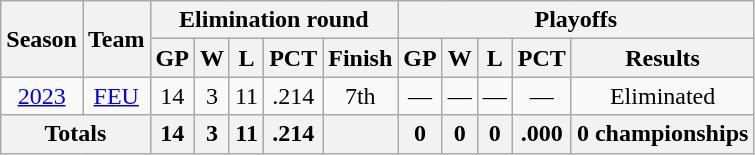<table class=wikitable style="text-align:center">
<tr>
<th rowspan=2>Season</th>
<th rowspan="2">Team</th>
<th colspan="5">Elimination round</th>
<th colspan="5">Playoffs</th>
</tr>
<tr>
<th>GP</th>
<th>W</th>
<th>L</th>
<th>PCT</th>
<th>Finish</th>
<th>GP</th>
<th>W</th>
<th>L</th>
<th>PCT</th>
<th>Results</th>
</tr>
<tr>
<td><a href='#'>2023</a></td>
<td><a href='#'>FEU</a></td>
<td>14</td>
<td>3</td>
<td>11</td>
<td>.214</td>
<td>7th</td>
<td>—</td>
<td>—</td>
<td>—</td>
<td>—</td>
<td>Eliminated</td>
</tr>
<tr>
<th colspan="2">Totals</th>
<th>14</th>
<th>3</th>
<th>11</th>
<th>.214</th>
<th></th>
<th>0</th>
<th>0</th>
<th>0</th>
<th>.000</th>
<th>0 championships</th>
</tr>
</table>
